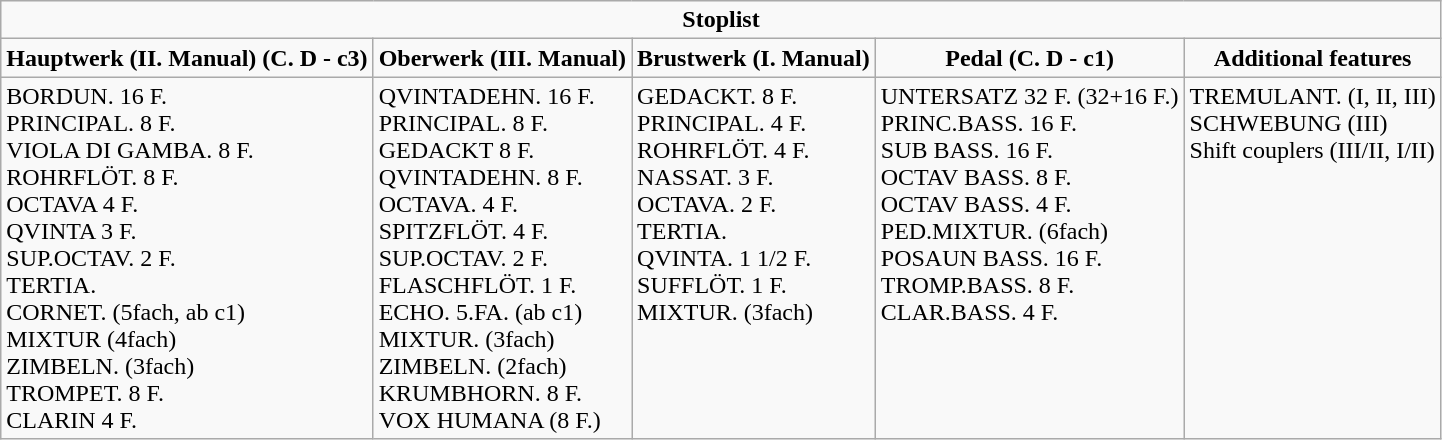<table class="wikitable" style="text-align: center;">
<tr>
<td colspan="5"><strong>Stoplist</strong></td>
</tr>
<tr>
<td><strong>Hauptwerk (II. Manual) (C. D - c3)</strong></td>
<td><strong>Oberwerk (III. Manual)</strong></td>
<td><strong>Brustwerk (I. Manual)</strong></td>
<td><strong>Pedal (C. D - c1)</strong></td>
<td><strong>Additional features</strong></td>
</tr>
<tr style="vertical-align: top; text-align: left;">
<td>BORDUN. 16 F.<br>PRINCIPAL. 8 F.<br>VIOLA DI GAMBA. 8 F.<br>ROHRFLÖT. 8 F.<br>OCTAVA 4 F.<br>QVINTA 3 F.<br>SUP.OCTAV. 2 F.<br>TERTIA.<br>CORNET. (5fach, ab c1)<br>MIXTUR (4fach)<br>ZIMBELN. (3fach)<br>TROMPET. 8 F.<br>CLARIN 4 F.</td>
<td>QVINTADEHN. 16 F.<br>PRINCIPAL. 8 F.<br>GEDACKT 8 F.<br>QVINTADEHN. 8 F.<br>OCTAVA. 4 F.<br>SPITZFLÖT. 4 F.<br>SUP.OCTAV. 2 F.<br>FLASCHFLÖT. 1 F.<br>ECHO. 5.FA. (ab c1)<br>MIXTUR. (3fach)<br>ZIMBELN. (2fach)<br>KRUMBHORN. 8 F.<br>VOX HUMANA (8 F.)</td>
<td>GEDACKT. 8 F.<br>PRINCIPAL. 4 F.<br>ROHRFLÖT. 4 F.<br>NASSAT. 3 F.<br>OCTAVA. 2 F.<br>TERTIA.<br>QVINTA. 1 1/2 F.<br>SUFFLÖT. 1 F.<br>MIXTUR. (3fach)</td>
<td>UNTERSATZ 32 F. (32+16 F.)<br>PRINC.BASS. 16 F.<br>SUB BASS. 16 F.<br>OCTAV BASS. 8 F.<br>OCTAV BASS. 4 F.<br>PED.MIXTUR. (6fach)<br>POSAUN BASS. 16 F.<br>TROMP.BASS. 8 F.<br>CLAR.BASS. 4 F.</td>
<td>TREMULANT. (I, II, III)<br>SCHWEBUNG (III)<br>Shift couplers (III/II, I/II)</td>
</tr>
</table>
